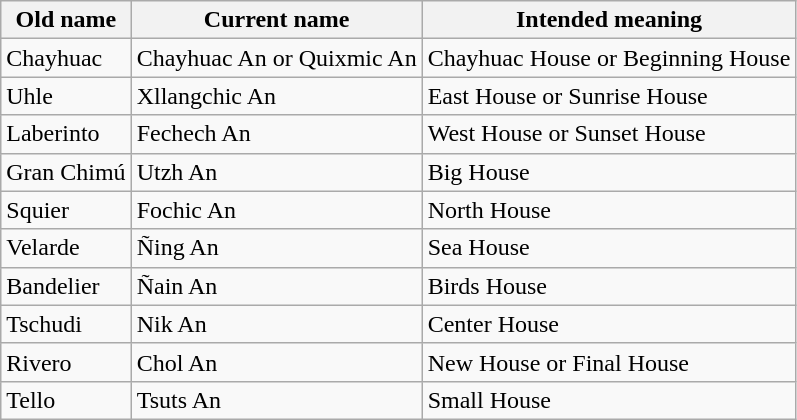<table class="wikitable">
<tr>
<th>Old name</th>
<th>Current name</th>
<th>Intended meaning</th>
</tr>
<tr>
<td>Chayhuac</td>
<td>Chayhuac An or Quixmic An</td>
<td>Chayhuac House or Beginning House</td>
</tr>
<tr>
<td>Uhle</td>
<td>Xllangchic An</td>
<td>East House or Sunrise House</td>
</tr>
<tr>
<td>Laberinto</td>
<td>Fechech An</td>
<td>West House or Sunset House</td>
</tr>
<tr>
<td>Gran Chimú</td>
<td>Utzh An</td>
<td>Big House</td>
</tr>
<tr>
<td>Squier</td>
<td>Fochic An</td>
<td>North House</td>
</tr>
<tr>
<td>Velarde</td>
<td>Ñing An</td>
<td>Sea House</td>
</tr>
<tr>
<td>Bandelier</td>
<td>Ñain An</td>
<td>Birds House</td>
</tr>
<tr>
<td>Tschudi</td>
<td>Nik An</td>
<td>Center House</td>
</tr>
<tr>
<td>Rivero</td>
<td>Chol An</td>
<td>New House or Final House</td>
</tr>
<tr>
<td>Tello</td>
<td>Tsuts An</td>
<td>Small House</td>
</tr>
</table>
